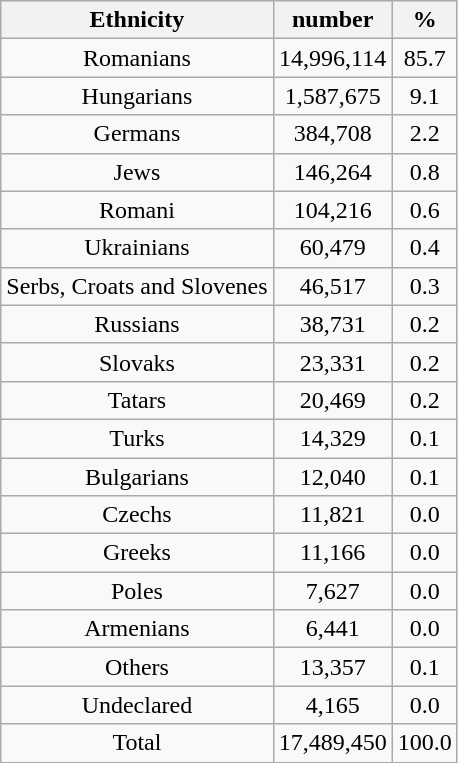<table class="wikitable" style="text-align:center; border:5">
<tr>
<th>Ethnicity</th>
<th>number</th>
<th>%</th>
</tr>
<tr>
<td>Romanians</td>
<td>14,996,114</td>
<td>85.7</td>
</tr>
<tr>
<td>Hungarians</td>
<td>1,587,675</td>
<td>9.1</td>
</tr>
<tr>
<td>Germans</td>
<td>384,708</td>
<td>2.2</td>
</tr>
<tr>
<td>Jews</td>
<td>146,264</td>
<td>0.8</td>
</tr>
<tr>
<td>Romani</td>
<td>104,216</td>
<td>0.6</td>
</tr>
<tr>
<td>Ukrainians</td>
<td>60,479</td>
<td>0.4</td>
</tr>
<tr>
<td>Serbs, Croats and Slovenes</td>
<td>46,517</td>
<td>0.3</td>
</tr>
<tr>
<td>Russians</td>
<td>38,731</td>
<td>0.2</td>
</tr>
<tr>
<td>Slovaks</td>
<td>23,331</td>
<td>0.2</td>
</tr>
<tr>
<td>Tatars</td>
<td>20,469</td>
<td>0.2</td>
</tr>
<tr>
<td>Turks</td>
<td>14,329</td>
<td>0.1</td>
</tr>
<tr>
<td>Bulgarians</td>
<td>12,040</td>
<td>0.1</td>
</tr>
<tr>
<td>Czechs</td>
<td>11,821</td>
<td>0.0</td>
</tr>
<tr>
<td>Greeks</td>
<td>11,166</td>
<td>0.0</td>
</tr>
<tr>
<td>Poles</td>
<td>7,627</td>
<td>0.0</td>
</tr>
<tr>
<td>Armenians</td>
<td>6,441</td>
<td>0.0</td>
</tr>
<tr>
<td>Others</td>
<td>13,357</td>
<td>0.1</td>
</tr>
<tr>
<td>Undeclared</td>
<td>4,165</td>
<td>0.0</td>
</tr>
<tr>
<td>Total</td>
<td>17,489,450</td>
<td>100.0</td>
</tr>
</table>
